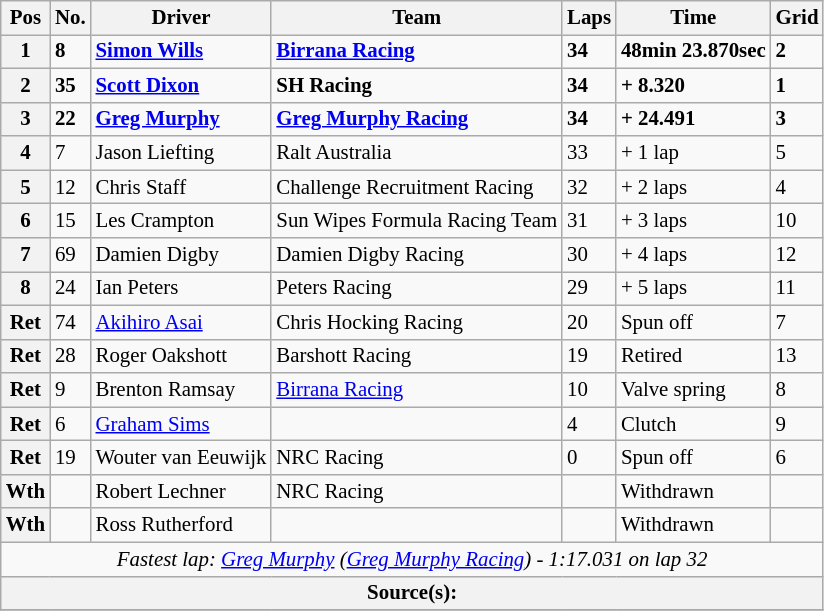<table class="wikitable" style="font-size: 87%;">
<tr>
<th>Pos</th>
<th>No.</th>
<th>Driver</th>
<th>Team</th>
<th>Laps</th>
<th>Time</th>
<th>Grid</th>
</tr>
<tr>
<th>1</th>
<td><strong>8</strong></td>
<td> <strong><a href='#'>Simon Wills</a></strong></td>
<td><strong><a href='#'>Birrana Racing</a></strong></td>
<td><strong>34</strong></td>
<td><strong>48min 23.870sec</strong></td>
<td><strong>2</strong></td>
</tr>
<tr>
<th>2</th>
<td><strong>35</strong></td>
<td> <strong><a href='#'>Scott Dixon</a></strong></td>
<td><strong>SH Racing</strong></td>
<td><strong>34</strong></td>
<td><strong>+ 8.320</strong></td>
<td><strong>1</strong></td>
</tr>
<tr>
<th>3</th>
<td><strong>22</strong></td>
<td> <strong><a href='#'>Greg Murphy</a></strong></td>
<td><strong><a href='#'>Greg Murphy Racing</a></strong></td>
<td><strong>34</strong></td>
<td><strong>+ 24.491</strong></td>
<td><strong>3</strong></td>
</tr>
<tr>
<th>4</th>
<td>7</td>
<td> Jason Liefting</td>
<td>Ralt Australia</td>
<td>33</td>
<td>+ 1 lap</td>
<td>5</td>
</tr>
<tr>
<th>5</th>
<td>12</td>
<td> Chris Staff</td>
<td>Challenge Recruitment Racing</td>
<td>32</td>
<td>+ 2 laps</td>
<td>4</td>
</tr>
<tr>
<th>6</th>
<td>15</td>
<td> Les Crampton</td>
<td>Sun Wipes Formula Racing Team</td>
<td>31</td>
<td>+ 3 laps</td>
<td>10</td>
</tr>
<tr>
<th>7</th>
<td>69</td>
<td> Damien Digby</td>
<td>Damien Digby Racing</td>
<td>30</td>
<td>+ 4 laps</td>
<td>12</td>
</tr>
<tr>
<th>8</th>
<td>24</td>
<td> Ian Peters</td>
<td>Peters Racing</td>
<td>29</td>
<td>+ 5 laps</td>
<td>11</td>
</tr>
<tr>
<th>Ret</th>
<td>74</td>
<td> <a href='#'>Akihiro Asai</a></td>
<td>Chris Hocking Racing</td>
<td>20</td>
<td>Spun off</td>
<td>7</td>
</tr>
<tr>
<th>Ret</th>
<td>28</td>
<td> Roger Oakshott</td>
<td>Barshott Racing</td>
<td>19</td>
<td>Retired</td>
<td>13</td>
</tr>
<tr>
<th>Ret</th>
<td>9</td>
<td> Brenton Ramsay</td>
<td><a href='#'>Birrana Racing</a></td>
<td>10</td>
<td>Valve spring</td>
<td>8</td>
</tr>
<tr>
<th>Ret</th>
<td>6</td>
<td> <a href='#'>Graham Sims</a></td>
<td></td>
<td>4</td>
<td>Clutch</td>
<td>9</td>
</tr>
<tr>
<th>Ret</th>
<td>19</td>
<td> Wouter van Eeuwijk</td>
<td>NRC Racing</td>
<td>0</td>
<td>Spun off</td>
<td>6</td>
</tr>
<tr>
<th>Wth</th>
<td></td>
<td> Robert Lechner</td>
<td>NRC Racing</td>
<td></td>
<td>Withdrawn</td>
<td></td>
</tr>
<tr>
<th>Wth</th>
<td></td>
<td> Ross Rutherford</td>
<td></td>
<td></td>
<td>Withdrawn</td>
<td></td>
</tr>
<tr>
<td colspan=8 align=center><em>Fastest lap: <a href='#'>Greg Murphy</a> (<a href='#'>Greg Murphy Racing</a>) - 1:17.031 on lap 32</em></td>
</tr>
<tr>
<th colspan=8>Source(s):</th>
</tr>
<tr>
</tr>
</table>
